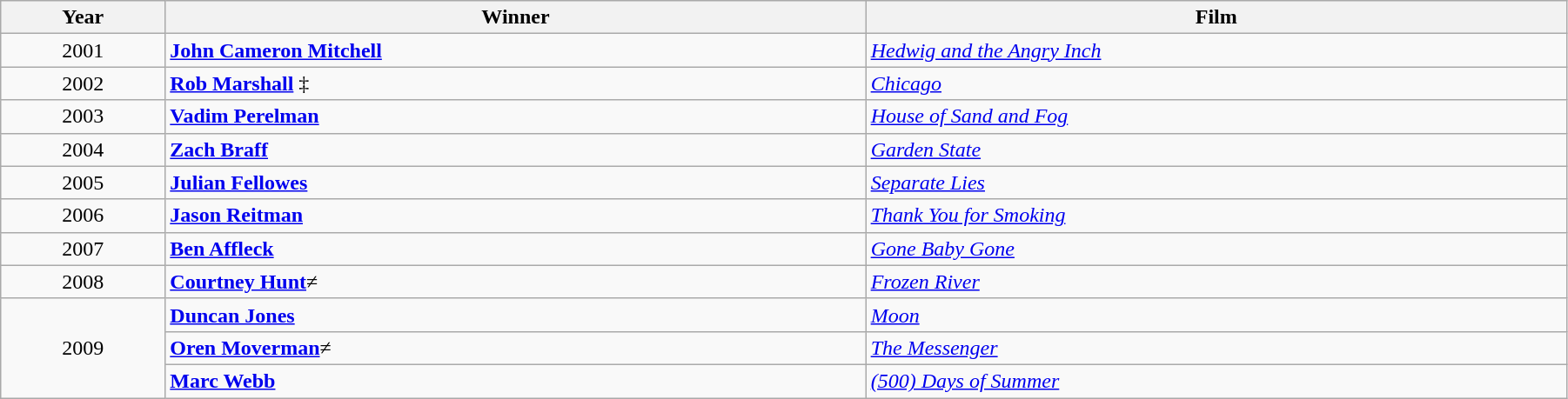<table class="wikitable" width="95%" cellpadding="5">
<tr>
<th width="100"><strong>Year</strong></th>
<th width="450"><strong>Winner</strong></th>
<th width="450"><strong>Film</strong></th>
</tr>
<tr>
<td style="text-align:center;">2001</td>
<td><strong><a href='#'>John Cameron Mitchell </a></strong></td>
<td><em><a href='#'>Hedwig and the Angry Inch</a></em></td>
</tr>
<tr>
<td style="text-align:center;">2002</td>
<td><strong><a href='#'>Rob Marshall</a></strong> ‡</td>
<td><em><a href='#'>Chicago</a></em></td>
</tr>
<tr>
<td style="text-align:center;">2003</td>
<td><strong><a href='#'>Vadim Perelman</a></strong></td>
<td><em><a href='#'>House of Sand and Fog</a></em></td>
</tr>
<tr>
<td style="text-align:center;">2004</td>
<td><strong><a href='#'>Zach Braff</a></strong></td>
<td><em><a href='#'>Garden State</a></em></td>
</tr>
<tr>
<td style="text-align:center;">2005</td>
<td><strong><a href='#'>Julian Fellowes</a></strong></td>
<td><em><a href='#'>Separate Lies</a></em></td>
</tr>
<tr>
<td style="text-align:center;">2006</td>
<td><strong><a href='#'>Jason Reitman</a></strong></td>
<td><em><a href='#'>Thank You for Smoking</a></em></td>
</tr>
<tr>
<td style="text-align:center;">2007</td>
<td><strong><a href='#'>Ben Affleck</a></strong></td>
<td><em><a href='#'>Gone Baby Gone</a></em></td>
</tr>
<tr>
<td style="text-align:center;">2008</td>
<td><strong><a href='#'>Courtney Hunt</a></strong>≠</td>
<td><em><a href='#'>Frozen River</a></em></td>
</tr>
<tr>
<td rowspan="3" style="text-align:center;">2009</td>
<td><strong><a href='#'>Duncan Jones</a></strong></td>
<td><em><a href='#'>Moon</a></em></td>
</tr>
<tr>
<td><strong><a href='#'>Oren Moverman</a></strong>≠</td>
<td><em><a href='#'>The Messenger</a></em></td>
</tr>
<tr>
<td><strong><a href='#'>Marc Webb</a></strong></td>
<td><em><a href='#'>(500) Days of Summer</a></em></td>
</tr>
</table>
